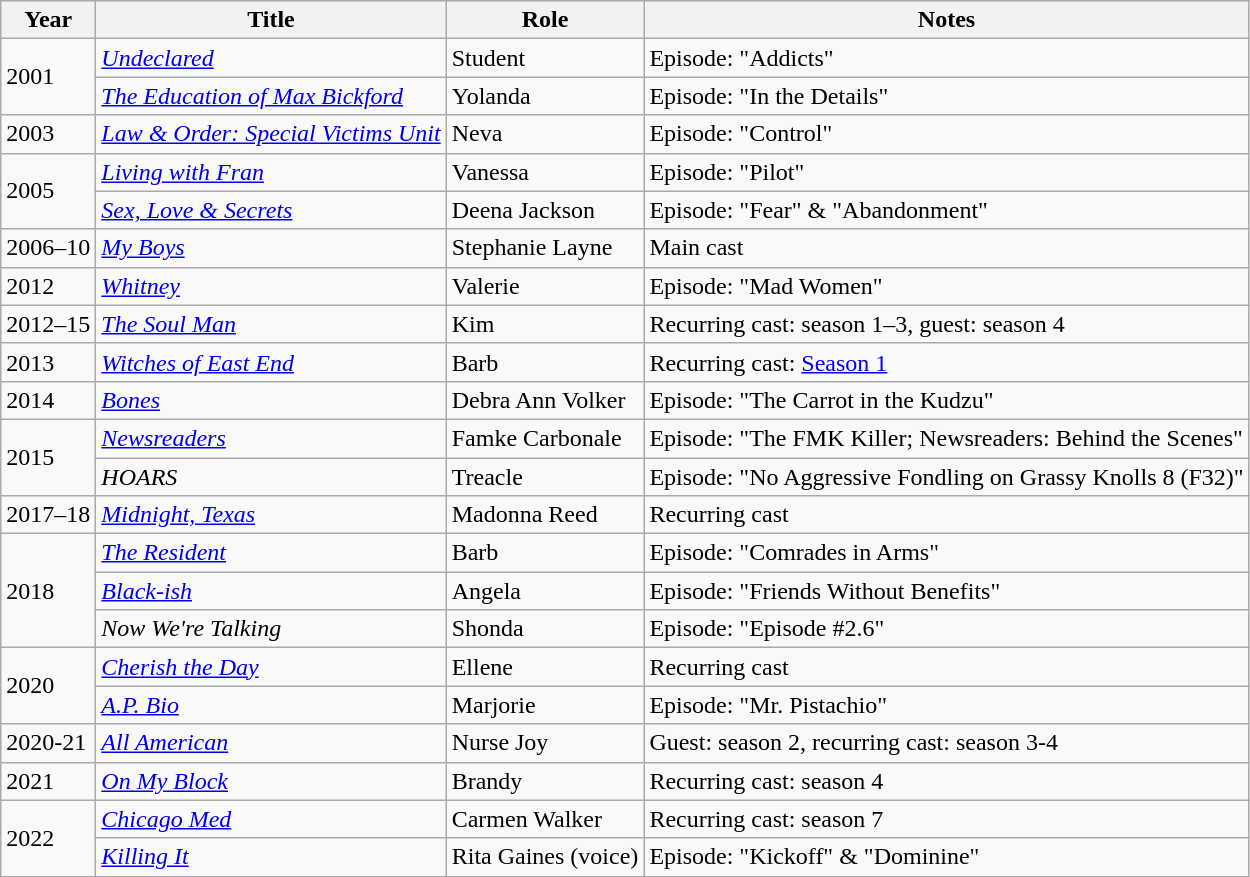<table class="wikitable sortable">
<tr>
<th>Year</th>
<th>Title</th>
<th>Role</th>
<th class="unsortable">Notes</th>
</tr>
<tr>
<td rowspan="2">2001</td>
<td><em><a href='#'>Undeclared</a></em></td>
<td>Student</td>
<td>Episode: "Addicts"</td>
</tr>
<tr>
<td><em><a href='#'>The Education of Max Bickford</a></em></td>
<td>Yolanda</td>
<td>Episode: "In the Details"</td>
</tr>
<tr>
<td>2003</td>
<td><em><a href='#'>Law & Order: Special Victims Unit</a></em></td>
<td>Neva</td>
<td>Episode: "Control"</td>
</tr>
<tr>
<td rowspan="2">2005</td>
<td><em><a href='#'>Living with Fran</a></em></td>
<td>Vanessa</td>
<td>Episode: "Pilot"</td>
</tr>
<tr>
<td><em><a href='#'>Sex, Love & Secrets</a></em></td>
<td>Deena Jackson</td>
<td>Episode: "Fear" & "Abandonment"</td>
</tr>
<tr>
<td>2006–10</td>
<td><em><a href='#'>My Boys</a></em></td>
<td>Stephanie Layne</td>
<td>Main cast</td>
</tr>
<tr>
<td>2012</td>
<td><em><a href='#'>Whitney</a></em></td>
<td>Valerie</td>
<td>Episode: "Mad Women"</td>
</tr>
<tr>
<td>2012–15</td>
<td><em><a href='#'>The Soul Man</a></em></td>
<td>Kim</td>
<td>Recurring cast: season 1–3, guest: season 4</td>
</tr>
<tr>
<td>2013</td>
<td><em><a href='#'>Witches of East End</a></em></td>
<td>Barb</td>
<td>Recurring cast: <a href='#'>Season 1</a></td>
</tr>
<tr>
<td>2014</td>
<td><em><a href='#'>Bones</a></em></td>
<td>Debra Ann Volker</td>
<td>Episode: "The Carrot in the Kudzu" </td>
</tr>
<tr>
<td rowspan="2">2015</td>
<td><em><a href='#'>Newsreaders</a></em></td>
<td>Famke Carbonale</td>
<td>Episode: "The FMK Killer; Newsreaders: Behind the Scenes"</td>
</tr>
<tr>
<td><em>HOARS</em></td>
<td>Treacle</td>
<td>Episode: "No Aggressive Fondling on Grassy Knolls 8 (F32)"</td>
</tr>
<tr>
<td>2017–18</td>
<td><em><a href='#'>Midnight, Texas</a></em></td>
<td>Madonna Reed</td>
<td>Recurring cast</td>
</tr>
<tr>
<td rowspan="3">2018</td>
<td><em><a href='#'>The Resident</a></em></td>
<td>Barb</td>
<td>Episode: "Comrades in Arms"</td>
</tr>
<tr>
<td><em><a href='#'>Black-ish</a></em></td>
<td>Angela</td>
<td>Episode: "Friends Without Benefits"</td>
</tr>
<tr>
<td><em>Now We're Talking</em></td>
<td>Shonda</td>
<td>Episode: "Episode #2.6"</td>
</tr>
<tr>
<td rowspan="2">2020</td>
<td><em><a href='#'>Cherish the Day</a></em></td>
<td>Ellene</td>
<td>Recurring cast</td>
</tr>
<tr>
<td><em><a href='#'>A.P. Bio</a></em></td>
<td>Marjorie</td>
<td>Episode: "Mr. Pistachio"</td>
</tr>
<tr>
<td>2020-21</td>
<td><em><a href='#'>All American</a></em></td>
<td>Nurse Joy</td>
<td>Guest: season 2, recurring cast: season 3-4</td>
</tr>
<tr>
<td>2021</td>
<td><em><a href='#'>On My Block</a></em></td>
<td>Brandy</td>
<td>Recurring cast: season 4</td>
</tr>
<tr>
<td rowspan="2">2022</td>
<td><em><a href='#'>Chicago Med</a></em></td>
<td>Carmen Walker</td>
<td>Recurring cast: season 7</td>
</tr>
<tr>
<td><em><a href='#'>Killing It</a></em></td>
<td>Rita Gaines (voice)</td>
<td>Episode: "Kickoff" & "Dominine"</td>
</tr>
</table>
